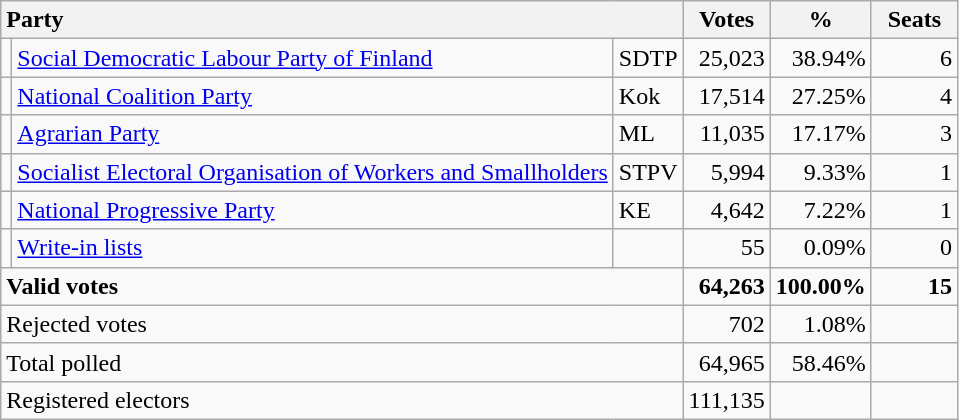<table class="wikitable" border="1" style="text-align:right;">
<tr>
<th style="text-align:left;" colspan=3>Party</th>
<th align=center width="50">Votes</th>
<th align=center width="50">%</th>
<th align=center width="50">Seats</th>
</tr>
<tr>
<td></td>
<td align=left style="white-space: nowrap;"><a href='#'>Social Democratic Labour Party of Finland</a></td>
<td align=left>SDTP</td>
<td>25,023</td>
<td>38.94%</td>
<td>6</td>
</tr>
<tr>
<td></td>
<td align=left><a href='#'>National Coalition Party</a></td>
<td align=left>Kok</td>
<td>17,514</td>
<td>27.25%</td>
<td>4</td>
</tr>
<tr>
<td></td>
<td align=left><a href='#'>Agrarian Party</a></td>
<td align=left>ML</td>
<td>11,035</td>
<td>17.17%</td>
<td>3</td>
</tr>
<tr>
<td></td>
<td align=left><a href='#'>Socialist Electoral Organisation of Workers and Smallholders</a></td>
<td align=left>STPV</td>
<td>5,994</td>
<td>9.33%</td>
<td>1</td>
</tr>
<tr>
<td></td>
<td align=left><a href='#'>National Progressive Party</a></td>
<td align=left>KE</td>
<td>4,642</td>
<td>7.22%</td>
<td>1</td>
</tr>
<tr>
<td></td>
<td align=left><a href='#'>Write-in lists</a></td>
<td align=left></td>
<td>55</td>
<td>0.09%</td>
<td>0</td>
</tr>
<tr style="font-weight:bold">
<td align=left colspan=3>Valid votes</td>
<td>64,263</td>
<td>100.00%</td>
<td>15</td>
</tr>
<tr>
<td align=left colspan=3>Rejected votes</td>
<td>702</td>
<td>1.08%</td>
<td></td>
</tr>
<tr>
<td align=left colspan=3>Total polled</td>
<td>64,965</td>
<td>58.46%</td>
<td></td>
</tr>
<tr>
<td align=left colspan=3>Registered electors</td>
<td>111,135</td>
<td></td>
<td></td>
</tr>
</table>
